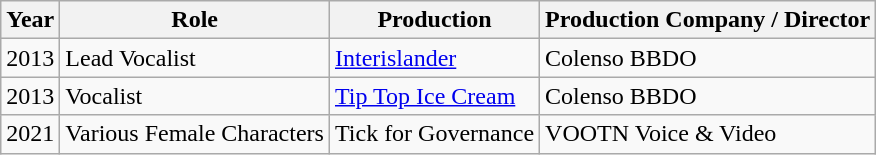<table class="wikitable">
<tr>
<th>Year</th>
<th>Role</th>
<th>Production</th>
<th>Production Company / Director</th>
</tr>
<tr>
<td>2013</td>
<td>Lead Vocalist</td>
<td><a href='#'>Interislander</a></td>
<td>Colenso BBDO</td>
</tr>
<tr>
<td>2013</td>
<td>Vocalist</td>
<td><a href='#'>Tip Top Ice Cream</a></td>
<td>Colenso BBDO</td>
</tr>
<tr>
<td>2021</td>
<td>Various Female Characters</td>
<td>Tick for Governance</td>
<td>VOOTN Voice & Video</td>
</tr>
</table>
